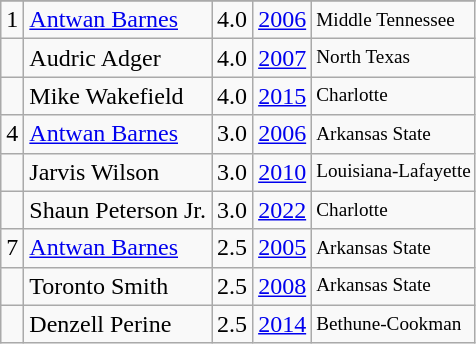<table class="wikitable">
<tr>
</tr>
<tr>
<td>1</td>
<td><a href='#'>Antwan Barnes</a></td>
<td>4.0</td>
<td><a href='#'>2006</a></td>
<td style="font-size:80%;">Middle Tennessee</td>
</tr>
<tr>
<td></td>
<td>Audric Adger</td>
<td>4.0</td>
<td><a href='#'>2007</a></td>
<td style="font-size:80%;">North Texas</td>
</tr>
<tr>
<td></td>
<td>Mike Wakefield</td>
<td>4.0</td>
<td><a href='#'>2015</a></td>
<td style="font-size:80%;">Charlotte</td>
</tr>
<tr>
<td>4</td>
<td><a href='#'>Antwan Barnes</a></td>
<td>3.0</td>
<td><a href='#'>2006</a></td>
<td style="font-size:80%;">Arkansas State</td>
</tr>
<tr>
<td></td>
<td>Jarvis Wilson</td>
<td>3.0</td>
<td><a href='#'>2010</a></td>
<td style="font-size:80%;">Louisiana-Lafayette</td>
</tr>
<tr>
<td></td>
<td>Shaun Peterson Jr.</td>
<td>3.0</td>
<td><a href='#'>2022</a></td>
<td style="font-size:80%;">Charlotte</td>
</tr>
<tr>
<td>7</td>
<td><a href='#'>Antwan Barnes</a></td>
<td>2.5</td>
<td><a href='#'>2005</a></td>
<td style="font-size:80%;">Arkansas State</td>
</tr>
<tr>
<td></td>
<td>Toronto Smith</td>
<td>2.5</td>
<td><a href='#'>2008</a></td>
<td style="font-size:80%;">Arkansas State</td>
</tr>
<tr>
<td></td>
<td>Denzell Perine</td>
<td>2.5</td>
<td><a href='#'>2014</a></td>
<td style="font-size:80%;">Bethune-Cookman</td>
</tr>
</table>
